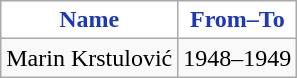<table class="wikitable" style="text-align: left">
<tr>
<th style="color:#1C39BB; background:#FFFFFF;">Name</th>
<th style="color:#1C39BB; background:#FFFFFF;">From–To</th>
</tr>
<tr>
<td> Marin Krstulović</td>
<td>1948–1949</td>
</tr>
</table>
